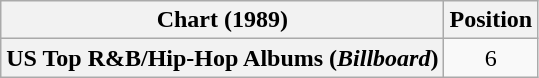<table class="wikitable plainrowheaders" style="text-align:center">
<tr>
<th scope="col">Chart (1989)</th>
<th scope="col">Position</th>
</tr>
<tr>
<th scope="row">US Top R&B/Hip-Hop Albums (<em>Billboard</em>)</th>
<td>6</td>
</tr>
</table>
